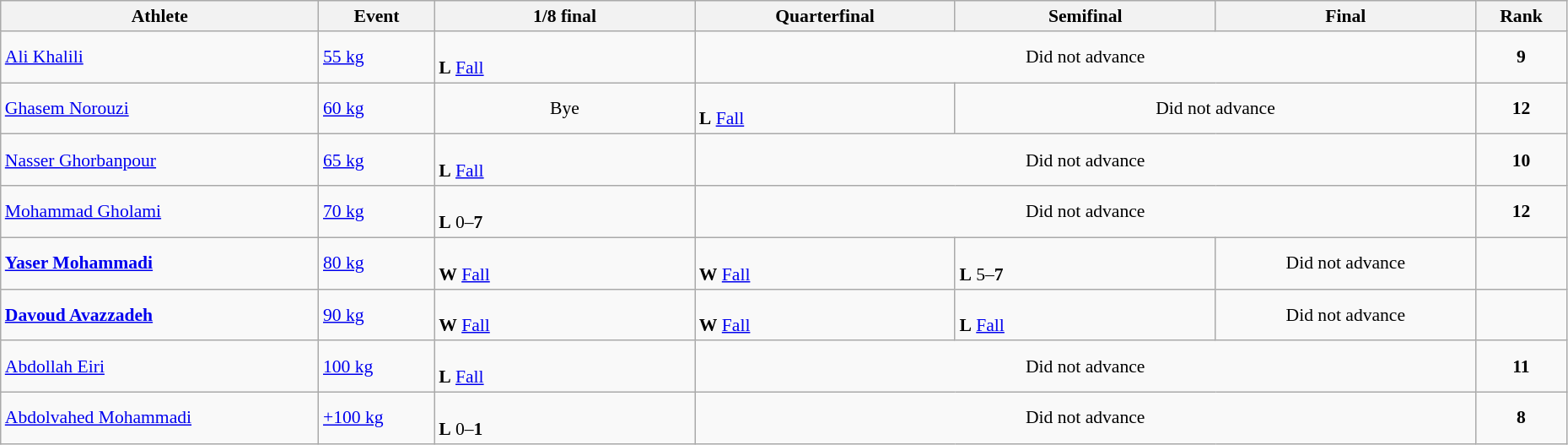<table class="wikitable" width="98%" style="text-align:left; font-size:90%">
<tr>
<th width="11%">Athlete</th>
<th width="4%">Event</th>
<th width="9%">1/8 final</th>
<th width="9%">Quarterfinal</th>
<th width="9%">Semifinal</th>
<th width="9%">Final</th>
<th width="3%">Rank</th>
</tr>
<tr>
<td><a href='#'>Ali Khalili</a></td>
<td><a href='#'>55 kg</a></td>
<td><br><strong>L</strong> <a href='#'>Fall</a></td>
<td colspan=3 align=center>Did not advance</td>
<td align=center><strong>9</strong></td>
</tr>
<tr>
<td><a href='#'>Ghasem Norouzi</a></td>
<td><a href='#'>60 kg</a></td>
<td align=center>Bye</td>
<td><br><strong>L</strong> <a href='#'>Fall</a></td>
<td colspan=2 align=center>Did not advance</td>
<td align=center><strong>12</strong></td>
</tr>
<tr>
<td><a href='#'>Nasser Ghorbanpour</a></td>
<td><a href='#'>65 kg</a></td>
<td><br><strong>L</strong> <a href='#'>Fall</a></td>
<td colspan=3 align=center>Did not advance</td>
<td align=center><strong>10</strong></td>
</tr>
<tr>
<td><a href='#'>Mohammad Gholami</a></td>
<td><a href='#'>70 kg</a></td>
<td><br><strong>L</strong> 0–<strong>7</strong></td>
<td colspan=3 align=center>Did not advance</td>
<td align=center><strong>12</strong></td>
</tr>
<tr>
<td><strong><a href='#'>Yaser Mohammadi</a></strong></td>
<td><a href='#'>80 kg</a></td>
<td><br><strong>W</strong> <a href='#'>Fall</a></td>
<td><br><strong>W</strong> <a href='#'>Fall</a></td>
<td><br><strong>L</strong> 5–<strong>7</strong></td>
<td align=center>Did not advance</td>
<td align=center></td>
</tr>
<tr>
<td><strong><a href='#'>Davoud Avazzadeh</a></strong></td>
<td><a href='#'>90 kg</a></td>
<td><br><strong>W</strong> <a href='#'>Fall</a></td>
<td><br><strong>W</strong> <a href='#'>Fall</a></td>
<td><br><strong>L</strong> <a href='#'>Fall</a></td>
<td align=center>Did not advance</td>
<td align=center></td>
</tr>
<tr>
<td><a href='#'>Abdollah Eiri</a></td>
<td><a href='#'>100 kg</a></td>
<td><br><strong>L</strong> <a href='#'>Fall</a></td>
<td colspan=3 align=center>Did not advance</td>
<td align=center><strong>11</strong></td>
</tr>
<tr>
<td><a href='#'>Abdolvahed Mohammadi</a></td>
<td><a href='#'>+100 kg</a></td>
<td><br><strong>L</strong> 0–<strong>1</strong></td>
<td colspan=3 align=center>Did not advance</td>
<td align=center><strong>8</strong></td>
</tr>
</table>
